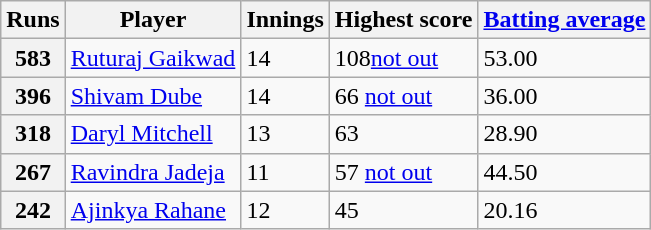<table class="wikitable">
<tr>
<th>Runs</th>
<th>Player</th>
<th>Innings</th>
<th>Highest score</th>
<th><a href='#'>Batting average</a></th>
</tr>
<tr>
<th>583</th>
<td><a href='#'>Ruturaj Gaikwad</a></td>
<td>14</td>
<td>108<a href='#'>not out</a></td>
<td>53.00</td>
</tr>
<tr>
<th>396</th>
<td><a href='#'>Shivam Dube</a></td>
<td>14</td>
<td>66 <a href='#'>not out</a></td>
<td>36.00</td>
</tr>
<tr>
<th>318</th>
<td><a href='#'>Daryl Mitchell</a></td>
<td>13</td>
<td>63</td>
<td>28.90</td>
</tr>
<tr>
<th>267</th>
<td><a href='#'>Ravindra Jadeja</a></td>
<td>11</td>
<td>57 <a href='#'>not out</a></td>
<td>44.50</td>
</tr>
<tr>
<th>242</th>
<td><a href='#'>Ajinkya Rahane</a></td>
<td>12</td>
<td>45</td>
<td>20.16</td>
</tr>
</table>
